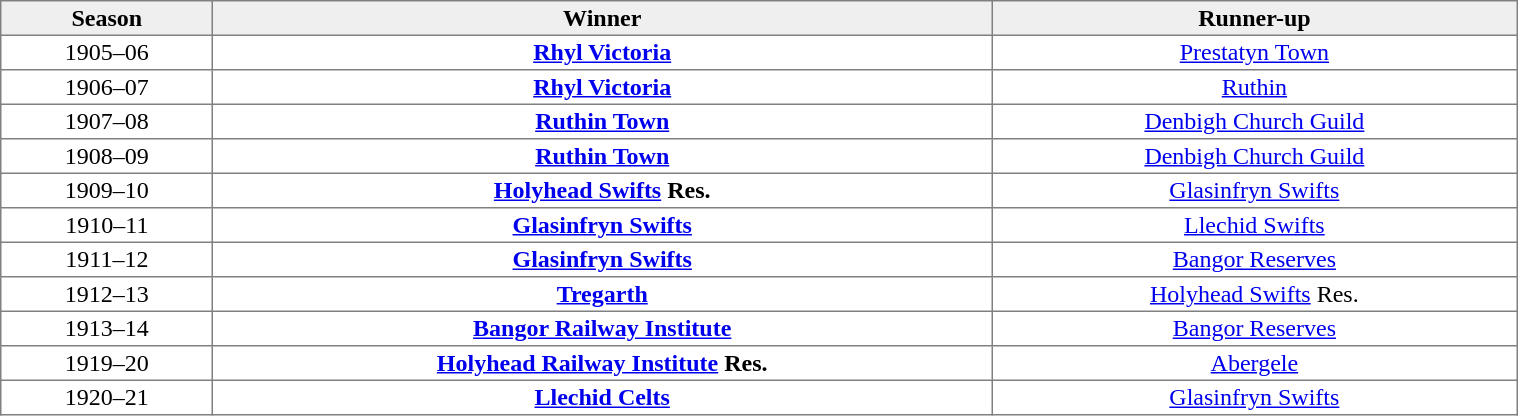<table class="toccolours" border="1" cellpadding="2" style="border-collapse: collapse; text-align: center; width: 80%; margin: 0 auto;">
<tr style="background: #efefef;">
<th>Season</th>
<th>Winner</th>
<th>Runner-up</th>
</tr>
<tr>
<td>1905–06</td>
<td><strong><a href='#'>Rhyl Victoria</a></strong></td>
<td><a href='#'>Prestatyn Town</a></td>
</tr>
<tr>
<td>1906–07</td>
<td><strong><a href='#'>Rhyl Victoria</a></strong></td>
<td><a href='#'>Ruthin</a></td>
</tr>
<tr>
<td>1907–08</td>
<td><strong><a href='#'>Ruthin Town</a></strong></td>
<td><a href='#'>Denbigh Church Guild</a></td>
</tr>
<tr>
<td>1908–09</td>
<td><strong><a href='#'>Ruthin Town</a></strong></td>
<td><a href='#'>Denbigh Church Guild</a></td>
</tr>
<tr>
<td>1909–10</td>
<td><strong><a href='#'>Holyhead Swifts</a> Res.</strong></td>
<td><a href='#'>Glasinfryn Swifts</a></td>
</tr>
<tr>
<td>1910–11</td>
<td><strong><a href='#'>Glasinfryn Swifts</a></strong></td>
<td><a href='#'>Llechid Swifts</a></td>
</tr>
<tr>
<td>1911–12</td>
<td><strong><a href='#'>Glasinfryn Swifts</a></strong></td>
<td><a href='#'>Bangor Reserves</a></td>
</tr>
<tr>
<td>1912–13</td>
<td><strong><a href='#'>Tregarth</a></strong></td>
<td><a href='#'>Holyhead Swifts</a> Res.</td>
</tr>
<tr>
<td>1913–14</td>
<td><strong><a href='#'>Bangor Railway Institute</a></strong></td>
<td><a href='#'>Bangor Reserves</a></td>
</tr>
<tr>
<td>1919–20</td>
<td><strong><a href='#'>Holyhead Railway Institute</a> Res.</strong></td>
<td><a href='#'>Abergele</a></td>
</tr>
<tr>
<td>1920–21</td>
<td><strong><a href='#'>Llechid Celts</a></strong></td>
<td><a href='#'>Glasinfryn Swifts</a></td>
</tr>
</table>
